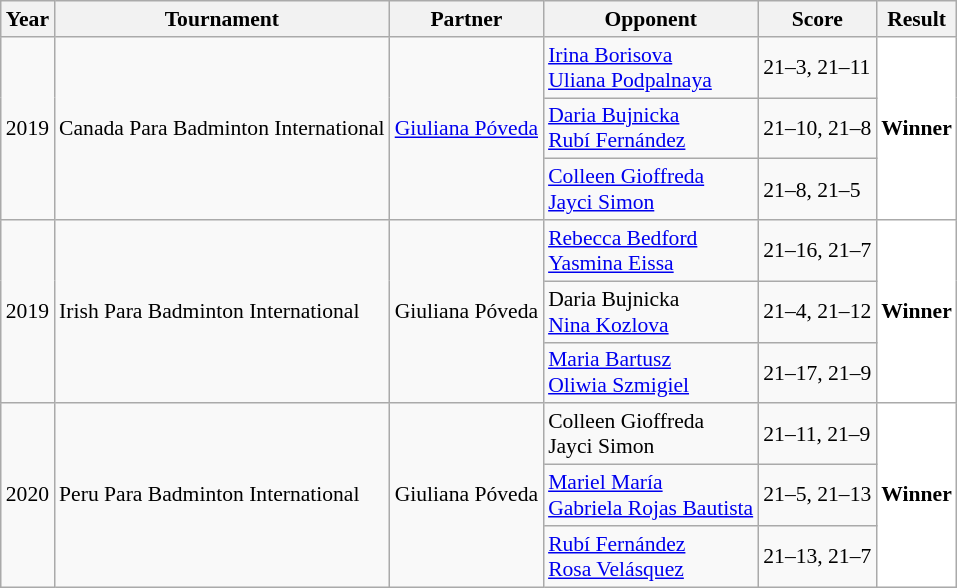<table class="sortable wikitable" style="font-size: 90%;">
<tr>
<th>Year</th>
<th>Tournament</th>
<th>Partner</th>
<th>Opponent</th>
<th>Score</th>
<th>Result</th>
</tr>
<tr>
<td rowspan="3" align="center">2019</td>
<td rowspan="3" align="left">Canada Para Badminton International</td>
<td rowspan="3"> <a href='#'>Giuliana Póveda</a></td>
<td align="left"> <a href='#'>Irina Borisova</a><br> <a href='#'>Uliana Podpalnaya</a></td>
<td align="left">21–3, 21–11</td>
<td rowspan="3" style="text-align:left; background:white"> <strong>Winner</strong></td>
</tr>
<tr>
<td align="left"> <a href='#'>Daria Bujnicka</a><br> <a href='#'>Rubí Fernández</a></td>
<td align="left">21–10, 21–8</td>
</tr>
<tr>
<td align="left"> <a href='#'>Colleen Gioffreda</a><br> <a href='#'>Jayci Simon</a></td>
<td align="left">21–8, 21–5</td>
</tr>
<tr>
<td rowspan="3" align="center">2019</td>
<td rowspan="3" align="left">Irish Para Badminton International</td>
<td rowspan="3"> Giuliana Póveda</td>
<td align="left"> <a href='#'>Rebecca Bedford</a><br> <a href='#'>Yasmina Eissa</a></td>
<td align="left">21–16, 21–7</td>
<td rowspan="3" style="text-align:left; background:white"> <strong>Winner</strong></td>
</tr>
<tr>
<td align="left"> Daria Bujnicka<br> <a href='#'>Nina Kozlova</a></td>
<td align="left">21–4, 21–12</td>
</tr>
<tr>
<td align="left"> <a href='#'>Maria Bartusz</a><br> <a href='#'>Oliwia Szmigiel</a></td>
<td align="left">21–17, 21–9</td>
</tr>
<tr>
<td rowspan="3" align="center">2020</td>
<td rowspan="3" align="left">Peru Para Badminton International</td>
<td rowspan="3"> Giuliana Póveda</td>
<td align="left"> Colleen Gioffreda<br> Jayci Simon</td>
<td align="left">21–11, 21–9</td>
<td rowspan="3" style="text-align:left; background:white"> <strong>Winner</strong></td>
</tr>
<tr>
<td align="left"> <a href='#'>Mariel María</a><br> <a href='#'>Gabriela Rojas Bautista</a></td>
<td align="left">21–5, 21–13</td>
</tr>
<tr>
<td align="left"> <a href='#'>Rubí Fernández</a><br> <a href='#'>Rosa Velásquez</a></td>
<td align="left">21–13, 21–7</td>
</tr>
</table>
